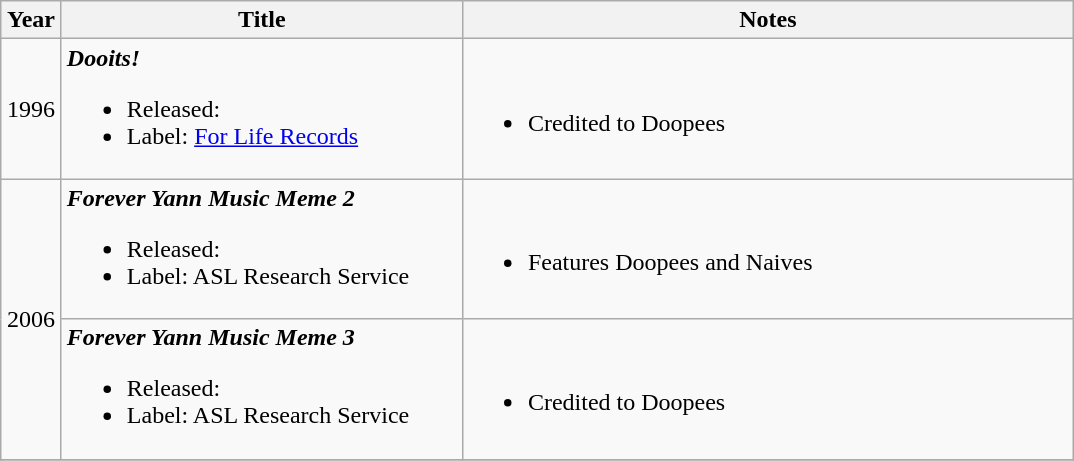<table class="wikitable">
<tr>
<th width="33">Year</th>
<th width="260">Title</th>
<th width="400">Notes</th>
</tr>
<tr>
<td align="center">1996</td>
<td><strong><em>Dooits!</em></strong><br><ul><li>Released: </li><li>Label: <a href='#'>For Life Records</a></li></ul></td>
<td><br><ul><li>Credited to Doopees</li></ul></td>
</tr>
<tr>
<td align="center" rowspan="2">2006</td>
<td><strong><em>Forever Yann Music Meme 2</em></strong><br><ul><li>Released: </li><li>Label: ASL Research Service</li></ul></td>
<td><br><ul><li>Features Doopees and Naives</li></ul></td>
</tr>
<tr>
<td><strong><em>Forever Yann Music Meme 3</em></strong><br><ul><li>Released: </li><li>Label: ASL Research Service</li></ul></td>
<td><br><ul><li>Credited to Doopees</li></ul></td>
</tr>
<tr>
</tr>
</table>
